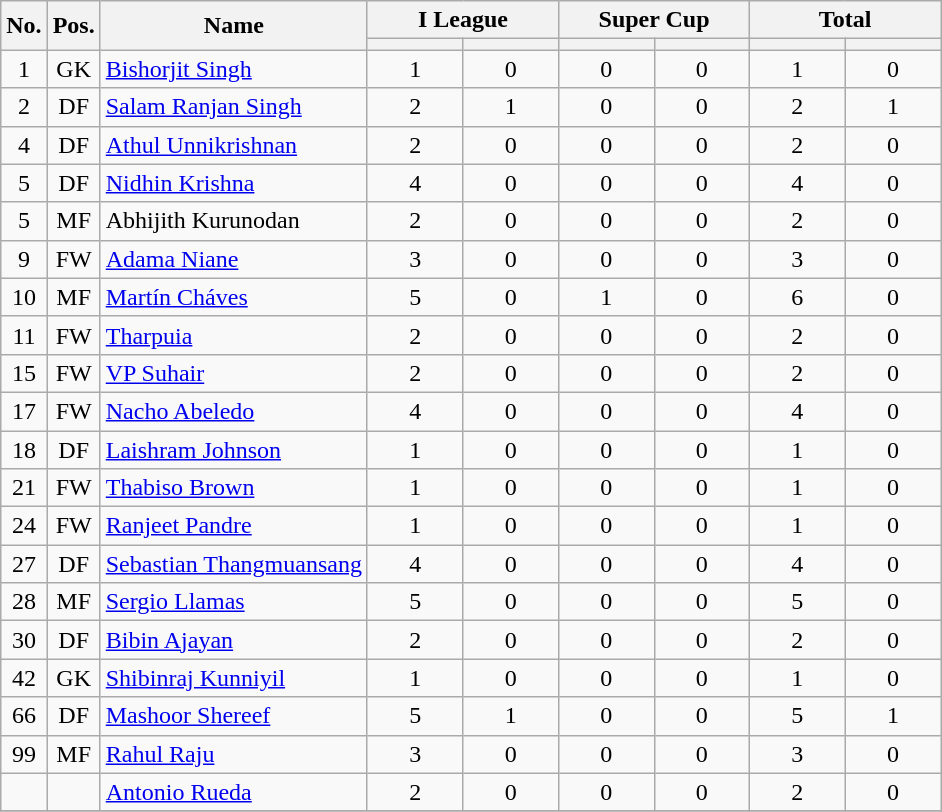<table class="wikitable sortable" style="text-align: center;">
<tr>
<th rowspan="2">No.</th>
<th rowspan="2">Pos.</th>
<th rowspan="2">Name</th>
<th colspan="2" width=120>I League</th>
<th colspan="2" width=120>Super Cup</th>
<th colspan="2" width=120>Total</th>
</tr>
<tr>
<th></th>
<th></th>
<th></th>
<th></th>
<th></th>
<th></th>
</tr>
<tr>
<td>1</td>
<td>GK</td>
<td align="left"> <a href='#'>Bishorjit Singh</a></td>
<td>1</td>
<td>0</td>
<td>0</td>
<td>0</td>
<td>1</td>
<td>0</td>
</tr>
<tr>
<td>2</td>
<td>DF</td>
<td align="left"> <a href='#'>Salam Ranjan Singh</a></td>
<td>2</td>
<td>1</td>
<td>0</td>
<td>0</td>
<td>2</td>
<td>1</td>
</tr>
<tr>
<td>4</td>
<td>DF</td>
<td align="left"> <a href='#'>Athul Unnikrishnan</a></td>
<td>2</td>
<td>0</td>
<td>0</td>
<td>0</td>
<td>2</td>
<td>0</td>
</tr>
<tr>
<td>5</td>
<td>DF</td>
<td align="left"> <a href='#'>Nidhin Krishna</a></td>
<td>4</td>
<td>0</td>
<td>0</td>
<td>0</td>
<td>4</td>
<td>0</td>
</tr>
<tr>
<td>5</td>
<td>MF</td>
<td align="left"> Abhijith Kurunodan</td>
<td>2</td>
<td>0</td>
<td>0</td>
<td>0</td>
<td>2</td>
<td>0</td>
</tr>
<tr>
<td>9</td>
<td>FW</td>
<td align="left"> <a href='#'>Adama Niane</a></td>
<td>3</td>
<td>0</td>
<td>0</td>
<td>0</td>
<td>3</td>
<td>0</td>
</tr>
<tr>
<td>10</td>
<td>MF</td>
<td align="left"> <a href='#'>Martín Cháves</a></td>
<td>5</td>
<td>0</td>
<td>1</td>
<td>0</td>
<td>6</td>
<td>0</td>
</tr>
<tr>
<td>11</td>
<td>FW</td>
<td align="left"> <a href='#'>Tharpuia</a></td>
<td>2</td>
<td>0</td>
<td>0</td>
<td>0</td>
<td>2</td>
<td>0</td>
</tr>
<tr>
<td>15</td>
<td>FW</td>
<td align="left"> <a href='#'>VP Suhair</a></td>
<td>2</td>
<td>0</td>
<td>0</td>
<td>0</td>
<td>2</td>
<td>0</td>
</tr>
<tr>
<td>17</td>
<td>FW</td>
<td align="left"> <a href='#'>Nacho Abeledo</a></td>
<td>4</td>
<td>0</td>
<td>0</td>
<td>0</td>
<td>4</td>
<td>0</td>
</tr>
<tr>
<td>18</td>
<td>DF</td>
<td align="left"> <a href='#'>Laishram Johnson</a></td>
<td>1</td>
<td>0</td>
<td>0</td>
<td>0</td>
<td>1</td>
<td>0</td>
</tr>
<tr>
<td>21</td>
<td>FW</td>
<td align="left"> <a href='#'>Thabiso Brown</a></td>
<td>1</td>
<td>0</td>
<td>0</td>
<td>0</td>
<td>1</td>
<td>0</td>
</tr>
<tr>
<td>24</td>
<td>FW</td>
<td align="left"> <a href='#'>Ranjeet Pandre</a></td>
<td>1</td>
<td>0</td>
<td>0</td>
<td>0</td>
<td>1</td>
<td>0</td>
</tr>
<tr>
<td>27</td>
<td>DF</td>
<td align="left"> <a href='#'>Sebastian Thangmuansang</a></td>
<td>4</td>
<td>0</td>
<td>0</td>
<td>0</td>
<td>4</td>
<td>0</td>
</tr>
<tr>
<td>28</td>
<td>MF</td>
<td align="left"> <a href='#'>Sergio Llamas</a></td>
<td>5</td>
<td>0</td>
<td>0</td>
<td>0</td>
<td>5</td>
<td>0</td>
</tr>
<tr>
<td>30</td>
<td>DF</td>
<td align="left"> <a href='#'>Bibin Ajayan</a></td>
<td>2</td>
<td>0</td>
<td>0</td>
<td>0</td>
<td>2</td>
<td>0</td>
</tr>
<tr>
<td>42</td>
<td>GK</td>
<td align="left"> <a href='#'>Shibinraj Kunniyil</a></td>
<td>1</td>
<td>0</td>
<td>0</td>
<td>0</td>
<td>1</td>
<td>0</td>
</tr>
<tr>
<td>66</td>
<td>DF</td>
<td align="left"> <a href='#'>Mashoor Shereef</a></td>
<td>5</td>
<td>1</td>
<td>0</td>
<td>0</td>
<td>5</td>
<td>1</td>
</tr>
<tr>
<td>99</td>
<td>MF</td>
<td align="left"> <a href='#'>Rahul Raju</a></td>
<td>3</td>
<td>0</td>
<td>0</td>
<td>0</td>
<td>3</td>
<td>0</td>
</tr>
<tr>
<td></td>
<td></td>
<td align="left"> <a href='#'>Antonio Rueda</a></td>
<td>2</td>
<td>0</td>
<td>0</td>
<td>0</td>
<td>2</td>
<td>0</td>
</tr>
<tr>
</tr>
</table>
